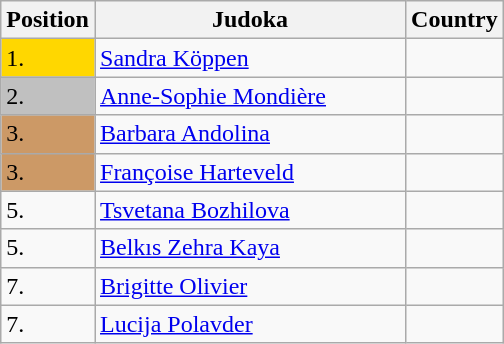<table class=wikitable>
<tr>
<th width=10>Position</th>
<th width=200>Judoka</th>
<th width=10>Country</th>
</tr>
<tr>
<td bgcolor=gold>1.</td>
<td><a href='#'>Sandra Köppen</a></td>
<td></td>
</tr>
<tr>
<td bgcolor="silver">2.</td>
<td><a href='#'>Anne-Sophie Mondière</a></td>
<td></td>
</tr>
<tr>
<td bgcolor="CC9966">3.</td>
<td><a href='#'>Barbara Andolina</a></td>
<td></td>
</tr>
<tr>
<td bgcolor="CC9966">3.</td>
<td><a href='#'>Françoise Harteveld</a></td>
<td></td>
</tr>
<tr>
<td>5.</td>
<td><a href='#'>Tsvetana Bozhilova</a></td>
<td></td>
</tr>
<tr>
<td>5.</td>
<td><a href='#'>Belkıs Zehra Kaya</a></td>
<td></td>
</tr>
<tr>
<td>7.</td>
<td><a href='#'>Brigitte Olivier</a></td>
<td></td>
</tr>
<tr>
<td>7.</td>
<td><a href='#'>Lucija Polavder</a></td>
<td></td>
</tr>
</table>
